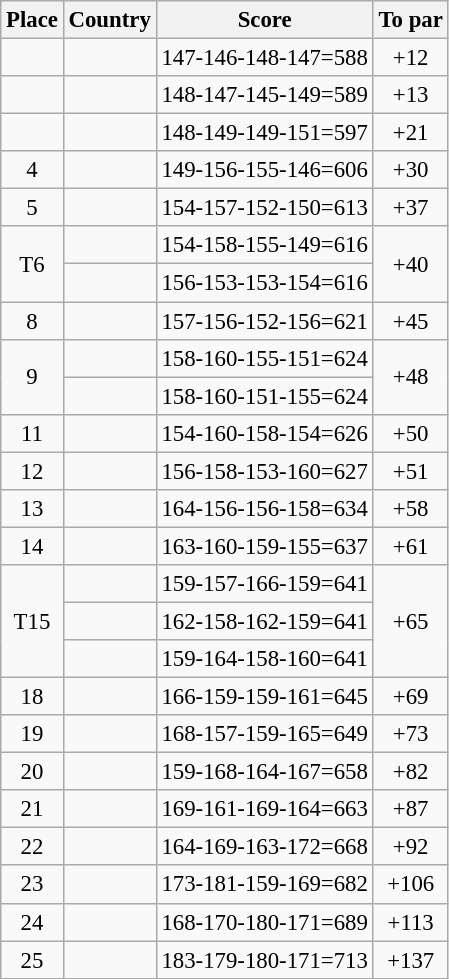<table class="wikitable" style="font-size:95%;">
<tr>
<th>Place</th>
<th>Country</th>
<th>Score</th>
<th>To par</th>
</tr>
<tr>
<td align=center></td>
<td></td>
<td>147-146-148-147=588</td>
<td align=center>+12</td>
</tr>
<tr>
<td align=center></td>
<td></td>
<td>148-147-145-149=589</td>
<td align=center>+13</td>
</tr>
<tr>
<td align=center></td>
<td></td>
<td>148-149-149-151=597</td>
<td align=center>+21</td>
</tr>
<tr>
<td align=center>4</td>
<td></td>
<td>149-156-155-146=606</td>
<td align=center>+30</td>
</tr>
<tr>
<td align=center>5</td>
<td></td>
<td>154-157-152-150=613</td>
<td align=center>+37</td>
</tr>
<tr>
<td rowspan=2 align=center>T6</td>
<td></td>
<td>154-158-155-149=616</td>
<td rowspan=2 align=center>+40</td>
</tr>
<tr>
<td></td>
<td>156-153-153-154=616</td>
</tr>
<tr>
<td align=center>8</td>
<td></td>
<td>157-156-152-156=621</td>
<td align=center>+45</td>
</tr>
<tr>
<td rowspan=2 align=center>9</td>
<td></td>
<td>158-160-155-151=624</td>
<td rowspan=2 align=center>+48</td>
</tr>
<tr>
<td></td>
<td>158-160-151-155=624</td>
</tr>
<tr>
<td align=center>11</td>
<td></td>
<td>154-160-158-154=626</td>
<td align=center>+50</td>
</tr>
<tr>
<td align=center>12</td>
<td></td>
<td>156-158-153-160=627</td>
<td align=center>+51</td>
</tr>
<tr>
<td align=center>13</td>
<td></td>
<td>164-156-156-158=634</td>
<td align=center>+58</td>
</tr>
<tr>
<td align=center>14</td>
<td></td>
<td>163-160-159-155=637</td>
<td align=center>+61</td>
</tr>
<tr>
<td rowspan=3 align=center>T15</td>
<td></td>
<td>159-157-166-159=641</td>
<td rowspan=3 align=center>+65</td>
</tr>
<tr>
<td></td>
<td>162-158-162-159=641</td>
</tr>
<tr>
<td></td>
<td>159-164-158-160=641</td>
</tr>
<tr>
<td align=center>18</td>
<td></td>
<td>166-159-159-161=645</td>
<td align=center>+69</td>
</tr>
<tr>
<td align=center>19</td>
<td></td>
<td>168-157-159-165=649</td>
<td align=center>+73</td>
</tr>
<tr>
<td align=center>20</td>
<td></td>
<td>159-168-164-167=658</td>
<td align=center>+82</td>
</tr>
<tr>
<td align=center>21</td>
<td></td>
<td>169-161-169-164=663</td>
<td align=center>+87</td>
</tr>
<tr>
<td align=center>22</td>
<td></td>
<td>164-169-163-172=668</td>
<td align=center>+92</td>
</tr>
<tr>
<td align=center>23</td>
<td></td>
<td>173-181-159-169=682</td>
<td align=center>+106</td>
</tr>
<tr>
<td align=center>24</td>
<td></td>
<td>168-170-180-171=689</td>
<td align=center>+113</td>
</tr>
<tr>
<td align=center>25</td>
<td></td>
<td>183-179-180-171=713</td>
<td align=center>+137</td>
</tr>
</table>
